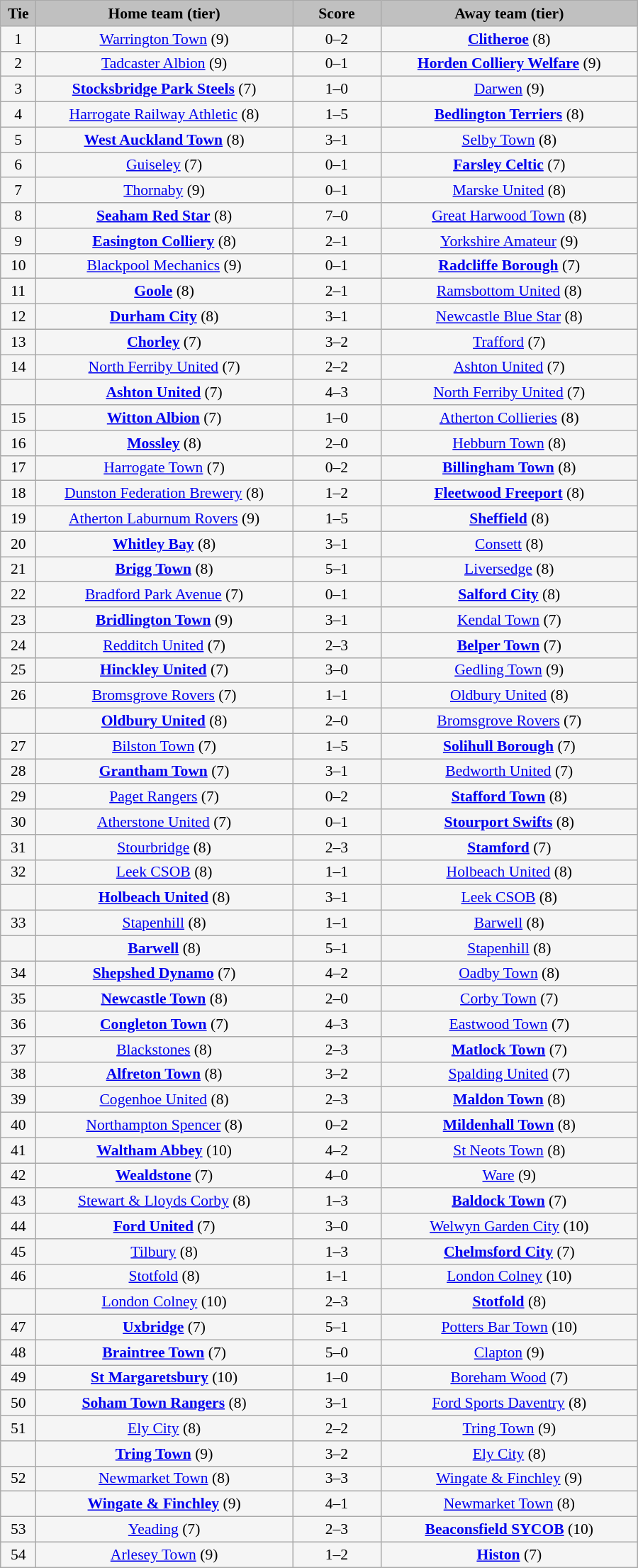<table class="wikitable" style="width: 600px; background:WhiteSmoke; text-align:center; font-size:90%">
<tr>
<td scope="col" style="width:  5.00%; background:silver;"><strong>Tie</strong></td>
<td scope="col" style="width: 36.25%; background:silver;"><strong>Home team (tier)</strong></td>
<td scope="col" style="width: 12.50%; background:silver;"><strong>Score</strong></td>
<td scope="col" style="width: 36.25%; background:silver;"><strong>Away team (tier)</strong></td>
</tr>
<tr>
<td>1</td>
<td><a href='#'>Warrington Town</a> (9)</td>
<td>0–2</td>
<td><strong><a href='#'>Clitheroe</a></strong> (8)</td>
</tr>
<tr>
<td>2</td>
<td><a href='#'>Tadcaster Albion</a> (9)</td>
<td>0–1</td>
<td><strong><a href='#'>Horden Colliery Welfare</a></strong> (9)</td>
</tr>
<tr>
<td>3</td>
<td><strong><a href='#'>Stocksbridge Park Steels</a></strong> (7)</td>
<td>1–0</td>
<td><a href='#'>Darwen</a> (9)</td>
</tr>
<tr>
<td>4</td>
<td><a href='#'>Harrogate Railway Athletic</a> (8)</td>
<td>1–5</td>
<td><strong><a href='#'>Bedlington Terriers</a></strong> (8)</td>
</tr>
<tr>
<td>5</td>
<td><strong><a href='#'>West Auckland Town</a></strong> (8)</td>
<td>3–1</td>
<td><a href='#'>Selby Town</a> (8)</td>
</tr>
<tr>
<td>6</td>
<td><a href='#'>Guiseley</a> (7)</td>
<td>0–1</td>
<td><strong><a href='#'>Farsley Celtic</a></strong> (7)</td>
</tr>
<tr>
<td>7</td>
<td><a href='#'>Thornaby</a> (9)</td>
<td>0–1</td>
<td><a href='#'>Marske United</a> (8)</td>
</tr>
<tr>
<td>8</td>
<td><strong><a href='#'>Seaham Red Star</a></strong> (8)</td>
<td>7–0</td>
<td><a href='#'>Great Harwood Town</a> (8)</td>
</tr>
<tr>
<td>9</td>
<td><strong><a href='#'>Easington Colliery</a></strong> (8)</td>
<td>2–1</td>
<td><a href='#'>Yorkshire Amateur</a> (9)</td>
</tr>
<tr>
<td>10</td>
<td><a href='#'>Blackpool Mechanics</a> (9)</td>
<td>0–1</td>
<td><strong><a href='#'>Radcliffe Borough</a></strong> (7)</td>
</tr>
<tr>
<td>11</td>
<td><strong><a href='#'>Goole</a></strong> (8)</td>
<td>2–1</td>
<td><a href='#'>Ramsbottom United</a> (8)</td>
</tr>
<tr>
<td>12</td>
<td><strong><a href='#'>Durham City</a></strong> (8)</td>
<td>3–1</td>
<td><a href='#'>Newcastle Blue Star</a> (8)</td>
</tr>
<tr>
<td>13</td>
<td><strong><a href='#'>Chorley</a></strong> (7)</td>
<td>3–2</td>
<td><a href='#'>Trafford</a> (7)</td>
</tr>
<tr>
<td>14</td>
<td><a href='#'>North Ferriby United</a> (7)</td>
<td>2–2</td>
<td><a href='#'>Ashton United</a> (7)</td>
</tr>
<tr>
<td><em></em></td>
<td><strong><a href='#'>Ashton United</a></strong> (7)</td>
<td>4–3</td>
<td><a href='#'>North Ferriby United</a> (7)</td>
</tr>
<tr>
<td>15</td>
<td><strong><a href='#'>Witton Albion</a></strong> (7)</td>
<td>1–0</td>
<td><a href='#'>Atherton Collieries</a> (8)</td>
</tr>
<tr>
<td>16</td>
<td><strong><a href='#'>Mossley</a></strong> (8)</td>
<td>2–0</td>
<td><a href='#'>Hebburn Town</a> (8)</td>
</tr>
<tr>
<td>17</td>
<td><a href='#'>Harrogate Town</a> (7)</td>
<td>0–2</td>
<td><strong><a href='#'>Billingham Town</a></strong> (8)</td>
</tr>
<tr>
<td>18</td>
<td><a href='#'>Dunston Federation Brewery</a> (8)</td>
<td>1–2</td>
<td><strong><a href='#'>Fleetwood Freeport</a></strong> (8)</td>
</tr>
<tr>
<td>19</td>
<td><a href='#'>Atherton Laburnum Rovers</a> (9)</td>
<td>1–5</td>
<td><strong><a href='#'>Sheffield</a></strong> (8)</td>
</tr>
<tr>
<td>20</td>
<td><strong><a href='#'>Whitley Bay</a></strong> (8)</td>
<td>3–1</td>
<td><a href='#'>Consett</a> (8)</td>
</tr>
<tr>
<td>21</td>
<td><strong><a href='#'>Brigg Town</a></strong> (8)</td>
<td>5–1</td>
<td><a href='#'>Liversedge</a> (8)</td>
</tr>
<tr>
<td>22</td>
<td><a href='#'>Bradford Park Avenue</a> (7)</td>
<td>0–1</td>
<td><strong><a href='#'>Salford City</a></strong> (8)</td>
</tr>
<tr>
<td>23</td>
<td><strong><a href='#'>Bridlington Town</a></strong> (9)</td>
<td>3–1</td>
<td><a href='#'>Kendal Town</a> (7)</td>
</tr>
<tr>
<td>24</td>
<td><a href='#'>Redditch United</a> (7)</td>
<td>2–3</td>
<td><strong><a href='#'>Belper Town</a></strong> (7)</td>
</tr>
<tr>
<td>25</td>
<td><strong><a href='#'>Hinckley United</a></strong> (7)</td>
<td>3–0</td>
<td><a href='#'>Gedling Town</a> (9)</td>
</tr>
<tr>
<td>26</td>
<td><a href='#'>Bromsgrove Rovers</a> (7)</td>
<td>1–1</td>
<td><a href='#'>Oldbury United</a> (8)</td>
</tr>
<tr>
<td><em></em></td>
<td><strong><a href='#'>Oldbury United</a></strong> (8)</td>
<td>2–0</td>
<td><a href='#'>Bromsgrove Rovers</a> (7)</td>
</tr>
<tr>
<td>27</td>
<td><a href='#'>Bilston Town</a> (7)</td>
<td>1–5</td>
<td><strong><a href='#'>Solihull Borough</a></strong> (7)</td>
</tr>
<tr>
<td>28</td>
<td><strong><a href='#'>Grantham Town</a></strong> (7)</td>
<td>3–1</td>
<td><a href='#'>Bedworth United</a> (7)</td>
</tr>
<tr>
<td>29</td>
<td><a href='#'>Paget Rangers</a> (7)</td>
<td>0–2</td>
<td><strong><a href='#'>Stafford Town</a></strong> (8)</td>
</tr>
<tr>
<td>30</td>
<td><a href='#'>Atherstone United</a> (7)</td>
<td>0–1</td>
<td><strong><a href='#'>Stourport Swifts</a></strong> (8)</td>
</tr>
<tr>
<td>31</td>
<td><a href='#'>Stourbridge</a> (8)</td>
<td>2–3</td>
<td><strong><a href='#'>Stamford</a></strong> (7)</td>
</tr>
<tr>
<td>32</td>
<td><a href='#'>Leek CSOB</a> (8)</td>
<td>1–1</td>
<td><a href='#'>Holbeach United</a> (8)</td>
</tr>
<tr>
<td><em></em></td>
<td><strong><a href='#'>Holbeach United</a></strong> (8)</td>
<td>3–1</td>
<td><a href='#'>Leek CSOB</a> (8)</td>
</tr>
<tr>
<td>33</td>
<td><a href='#'>Stapenhill</a> (8)</td>
<td>1–1</td>
<td><a href='#'>Barwell</a> (8)</td>
</tr>
<tr>
<td><em></em></td>
<td><strong><a href='#'>Barwell</a></strong> (8)</td>
<td>5–1</td>
<td><a href='#'>Stapenhill</a> (8)</td>
</tr>
<tr>
<td>34</td>
<td><strong><a href='#'>Shepshed Dynamo</a></strong> (7)</td>
<td>4–2</td>
<td><a href='#'>Oadby Town</a> (8)</td>
</tr>
<tr>
<td>35</td>
<td><strong><a href='#'>Newcastle Town</a></strong> (8)</td>
<td>2–0</td>
<td><a href='#'>Corby Town</a> (7)</td>
</tr>
<tr>
<td>36</td>
<td><strong><a href='#'>Congleton Town</a></strong> (7)</td>
<td>4–3</td>
<td><a href='#'>Eastwood Town</a> (7)</td>
</tr>
<tr>
<td>37</td>
<td><a href='#'>Blackstones</a> (8)</td>
<td>2–3</td>
<td><strong><a href='#'>Matlock Town</a></strong> (7)</td>
</tr>
<tr>
<td>38</td>
<td><strong><a href='#'>Alfreton Town</a></strong> (8)</td>
<td>3–2</td>
<td><a href='#'>Spalding United</a> (7)</td>
</tr>
<tr>
<td>39</td>
<td><a href='#'>Cogenhoe United</a> (8)</td>
<td>2–3</td>
<td><strong><a href='#'>Maldon Town</a></strong> (8)</td>
</tr>
<tr>
<td>40</td>
<td><a href='#'>Northampton Spencer</a> (8)</td>
<td>0–2</td>
<td><strong><a href='#'>Mildenhall Town</a></strong> (8)</td>
</tr>
<tr>
<td>41</td>
<td><strong><a href='#'>Waltham Abbey</a></strong> (10)</td>
<td>4–2</td>
<td><a href='#'>St Neots Town</a> (8)</td>
</tr>
<tr>
<td>42</td>
<td><strong><a href='#'>Wealdstone</a></strong> (7)</td>
<td>4–0</td>
<td><a href='#'>Ware</a> (9)</td>
</tr>
<tr>
<td>43</td>
<td><a href='#'>Stewart & Lloyds Corby</a> (8)</td>
<td>1–3</td>
<td><strong><a href='#'>Baldock Town</a></strong> (7)</td>
</tr>
<tr>
<td>44</td>
<td><strong><a href='#'>Ford United</a></strong> (7)</td>
<td>3–0</td>
<td><a href='#'>Welwyn Garden City</a> (10)</td>
</tr>
<tr>
<td>45</td>
<td><a href='#'>Tilbury</a> (8)</td>
<td>1–3</td>
<td><strong><a href='#'>Chelmsford City</a></strong> (7)</td>
</tr>
<tr>
<td>46</td>
<td><a href='#'>Stotfold</a> (8)</td>
<td>1–1</td>
<td><a href='#'>London Colney</a> (10)</td>
</tr>
<tr>
<td><em></em></td>
<td><a href='#'>London Colney</a> (10)</td>
<td>2–3</td>
<td><strong><a href='#'>Stotfold</a></strong> (8)</td>
</tr>
<tr>
<td>47</td>
<td><strong><a href='#'>Uxbridge</a></strong> (7)</td>
<td>5–1</td>
<td><a href='#'>Potters Bar Town</a> (10)</td>
</tr>
<tr>
<td>48</td>
<td><strong><a href='#'>Braintree Town</a></strong> (7)</td>
<td>5–0</td>
<td><a href='#'>Clapton</a> (9)</td>
</tr>
<tr>
<td>49</td>
<td><strong><a href='#'>St Margaretsbury</a></strong> (10)</td>
<td>1–0</td>
<td><a href='#'>Boreham Wood</a> (7)</td>
</tr>
<tr>
<td>50</td>
<td><strong><a href='#'>Soham Town Rangers</a></strong> (8)</td>
<td>3–1</td>
<td><a href='#'>Ford Sports Daventry</a> (8)</td>
</tr>
<tr>
<td>51</td>
<td><a href='#'>Ely City</a> (8)</td>
<td>2–2</td>
<td><a href='#'>Tring Town</a> (9)</td>
</tr>
<tr>
<td><em></em></td>
<td><strong><a href='#'>Tring Town</a></strong> (9)</td>
<td>3–2</td>
<td><a href='#'>Ely City</a> (8)</td>
</tr>
<tr>
<td>52</td>
<td><a href='#'>Newmarket Town</a> (8)</td>
<td>3–3</td>
<td><a href='#'>Wingate & Finchley</a> (9)</td>
</tr>
<tr>
<td><em></em></td>
<td><strong><a href='#'>Wingate & Finchley</a></strong> (9)</td>
<td>4–1</td>
<td><a href='#'>Newmarket Town</a> (8)</td>
</tr>
<tr>
<td>53</td>
<td><a href='#'>Yeading</a> (7)</td>
<td>2–3</td>
<td><strong><a href='#'>Beaconsfield SYCOB</a></strong> (10)</td>
</tr>
<tr>
<td>54</td>
<td><a href='#'>Arlesey Town</a> (9)</td>
<td>1–2</td>
<td><strong><a href='#'>Histon</a></strong> (7)</td>
</tr>
</table>
